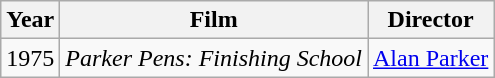<table class="wikitable">
<tr>
<th>Year</th>
<th>Film</th>
<th>Director</th>
</tr>
<tr>
<td>1975</td>
<td><em>Parker Pens: Finishing School</em></td>
<td><a href='#'>Alan Parker</a></td>
</tr>
</table>
